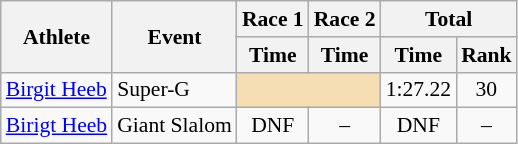<table class="wikitable" style="font-size:90%">
<tr>
<th rowspan="2">Athlete</th>
<th rowspan="2">Event</th>
<th>Race 1</th>
<th>Race 2</th>
<th colspan="2">Total</th>
</tr>
<tr>
<th>Time</th>
<th>Time</th>
<th>Time</th>
<th>Rank</th>
</tr>
<tr>
<td><a href='#'>Birgit Heeb</a></td>
<td>Super-G</td>
<td colspan="2" bgcolor="wheat"></td>
<td align="center">1:27.22</td>
<td align="center">30</td>
</tr>
<tr>
<td><a href='#'>Birigt Heeb</a></td>
<td>Giant Slalom</td>
<td align="center">DNF</td>
<td align="center">–</td>
<td align="center">DNF</td>
<td align="center">–</td>
</tr>
</table>
